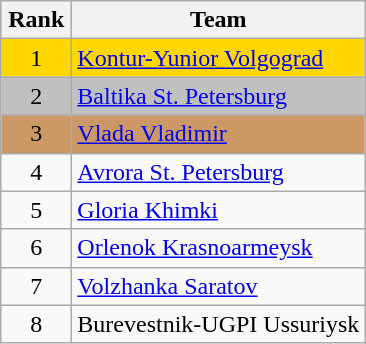<table class="wikitable" style="text-align: center;">
<tr>
<th width=40>Rank</th>
<th>Team</th>
</tr>
<tr style="background:gold">
<td>1</td>
<td align=left> <a href='#'>Kontur-Yunior Volgograd</a></td>
</tr>
<tr style="background:silver">
<td>2</td>
<td align=left> <a href='#'>Baltika St. Petersburg</a></td>
</tr>
<tr style="background:#CC9966">
<td>3</td>
<td align=left> <a href='#'>Vlada Vladimir</a></td>
</tr>
<tr>
<td>4</td>
<td align=left> <a href='#'>Avrora St. Petersburg</a></td>
</tr>
<tr>
<td>5</td>
<td align=left> <a href='#'>Gloria Khimki</a></td>
</tr>
<tr>
<td>6</td>
<td align=left> <a href='#'>Orlenok Krasnoarmeysk</a></td>
</tr>
<tr>
<td>7</td>
<td align=left> <a href='#'>Volzhanka Saratov</a></td>
</tr>
<tr>
<td>8</td>
<td align=left> Burevestnik-UGPI Ussuriysk</td>
</tr>
</table>
